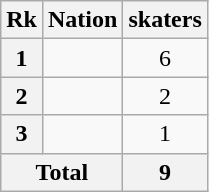<table class="wikitable sortable" style="text-align: center;">
<tr>
<th>Rk</th>
<th>Nation</th>
<th>skaters</th>
</tr>
<tr>
<th>1</th>
<td></td>
<td>6</td>
</tr>
<tr>
<th>2</th>
<td></td>
<td>2</td>
</tr>
<tr>
<th>3</th>
<td></td>
<td>1</td>
</tr>
<tr class="sortbottom">
<th colspan="2">Total</th>
<th>9</th>
</tr>
</table>
